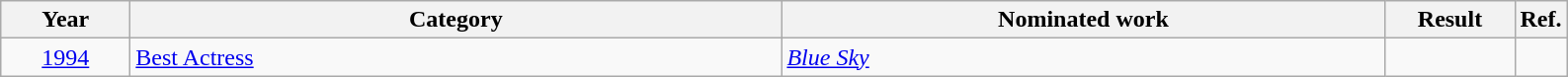<table class=wikitable>
<tr>
<th scope="col" style="width:5em;">Year</th>
<th scope="col" style="width:27em;">Category</th>
<th scope="col" style="width:25em;">Nominated work</th>
<th scope="col" style="width:5em;">Result</th>
<th>Ref.</th>
</tr>
<tr>
<td style="text-align:center;"><a href='#'>1994</a></td>
<td><a href='#'>Best Actress</a></td>
<td><em><a href='#'>Blue Sky</a></em></td>
<td></td>
<td align=center></td>
</tr>
</table>
